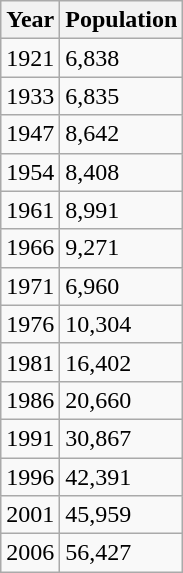<table class="wikitable">
<tr>
<th>Year</th>
<th>Population</th>
</tr>
<tr>
<td>1921</td>
<td>6,838</td>
</tr>
<tr>
<td>1933</td>
<td>6,835</td>
</tr>
<tr>
<td>1947</td>
<td>8,642</td>
</tr>
<tr>
<td>1954</td>
<td>8,408</td>
</tr>
<tr>
<td>1961</td>
<td>8,991</td>
</tr>
<tr>
<td>1966</td>
<td>9,271</td>
</tr>
<tr>
<td>1971</td>
<td>6,960</td>
</tr>
<tr>
<td>1976</td>
<td>10,304</td>
</tr>
<tr>
<td>1981</td>
<td>16,402</td>
</tr>
<tr>
<td>1986</td>
<td>20,660</td>
</tr>
<tr>
<td>1991</td>
<td>30,867</td>
</tr>
<tr>
<td>1996</td>
<td>42,391</td>
</tr>
<tr>
<td>2001</td>
<td>45,959</td>
</tr>
<tr>
<td>2006</td>
<td>56,427</td>
</tr>
</table>
